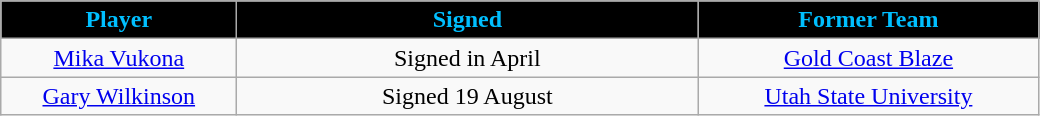<table class="wikitable sortable sortable">
<tr>
<th style="background:#000000; color:#00bfff" width=150>Player</th>
<th style="background:#000000; color:#00bfff" width=300>Signed</th>
<th style="background:#000000; color:#00bfff" width=220>Former Team</th>
</tr>
<tr style="text-align: center">
<td><a href='#'>Mika Vukona</a></td>
<td>Signed in April</td>
<td><a href='#'>Gold Coast Blaze</a></td>
</tr>
<tr style="text-align:center;">
<td><a href='#'>Gary Wilkinson</a></td>
<td>Signed 19 August</td>
<td><a href='#'>Utah State University</a></td>
</tr>
</table>
